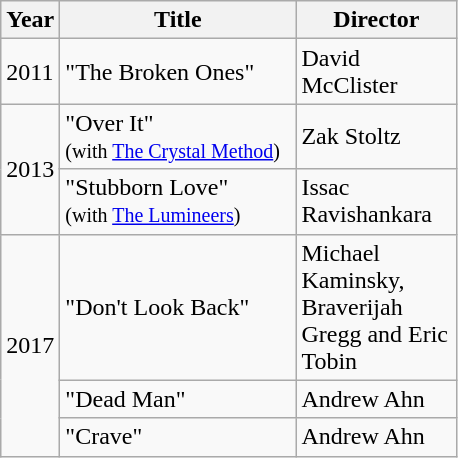<table class="wikitable">
<tr>
<th width=10>Year</th>
<th width=150>Title</th>
<th width=100>Director</th>
</tr>
<tr>
<td>2011</td>
<td>"The Broken Ones"</td>
<td>David McClister</td>
</tr>
<tr>
<td rowspan="2">2013</td>
<td>"Over It" <br><small>(with <a href='#'>The Crystal Method</a>)</small></td>
<td>Zak Stoltz</td>
</tr>
<tr>
<td>"Stubborn Love" <br><small>(with <a href='#'>The Lumineers</a>)</small></td>
<td>Issac Ravishankara</td>
</tr>
<tr>
<td rowspan="3">2017</td>
<td>"Don't Look Back"</td>
<td>Michael Kaminsky, Braverijah Gregg and Eric Tobin</td>
</tr>
<tr>
<td>"Dead Man"</td>
<td>Andrew Ahn</td>
</tr>
<tr>
<td>"Crave"</td>
<td>Andrew Ahn</td>
</tr>
</table>
